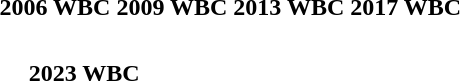<table>
<tr>
<th colspan=2>2006 WBC</th>
<th colspan=2>2009 WBC</th>
<th colspan=2>2013 WBC</th>
<th colspan=2>2017 WBC</th>
</tr>
<tr>
<td><br></td>
<td><br></td>
<td><br></td>
<td><br></td>
<td><br></td>
<td><br></td>
<td><br></td>
<td><br></td>
</tr>
<tr>
<th colspan=3>2023 WBC</th>
</tr>
<tr>
<td><br></td>
<td><br></td>
<td><br></td>
</tr>
</table>
